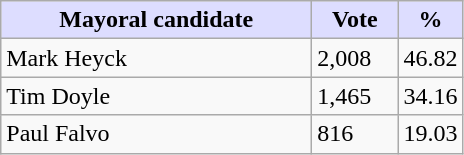<table class="wikitable">
<tr>
<th style="background:#ddf; width:200px;">Mayoral candidate</th>
<th style="background:#ddf; width:50px;">Vote</th>
<th style="background:#ddf; width:30px;">%</th>
</tr>
<tr>
<td>Mark Heyck</td>
<td>2,008</td>
<td>46.82</td>
</tr>
<tr>
<td>Tim Doyle</td>
<td>1,465</td>
<td>34.16</td>
</tr>
<tr>
<td>Paul Falvo</td>
<td>816</td>
<td>19.03</td>
</tr>
</table>
